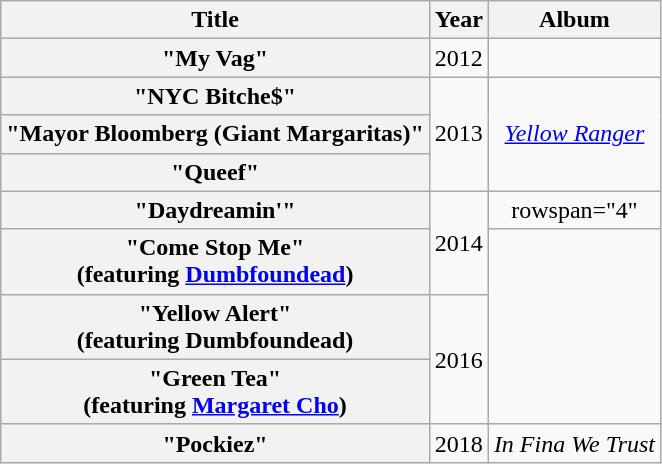<table class="wikitable plainrowheaders" style="text-align:center;">
<tr>
<th scope="col">Title</th>
<th scope="col">Year</th>
<th scope="col">Album</th>
</tr>
<tr>
<th scope="row">"My Vag"</th>
<td>2012</td>
<td></td>
</tr>
<tr>
<th scope="row">"NYC Bitche$"</th>
<td rowspan="3">2013</td>
<td rowspan="3"><em><a href='#'>Yellow Ranger</a></em></td>
</tr>
<tr>
<th scope="row">"Mayor Bloomberg (Giant Margaritas)"</th>
</tr>
<tr>
<th scope="row">"Queef"</th>
</tr>
<tr>
<th scope="row">"Daydreamin'"</th>
<td rowspan="2">2014</td>
<td>rowspan="4" </td>
</tr>
<tr>
<th scope="row">"Come Stop Me"<br>(featuring <a href='#'>Dumbfoundead</a>)</th>
</tr>
<tr>
<th scope="row">"Yellow Alert"<br>(featuring Dumbfoundead)</th>
<td rowspan="2">2016</td>
</tr>
<tr>
<th scope="row">"Green Tea"<br>(featuring <a href='#'>Margaret Cho</a>)</th>
</tr>
<tr>
<th scope="row">"Pockiez"</th>
<td>2018</td>
<td><em>In Fina We Trust</em></td>
</tr>
</table>
